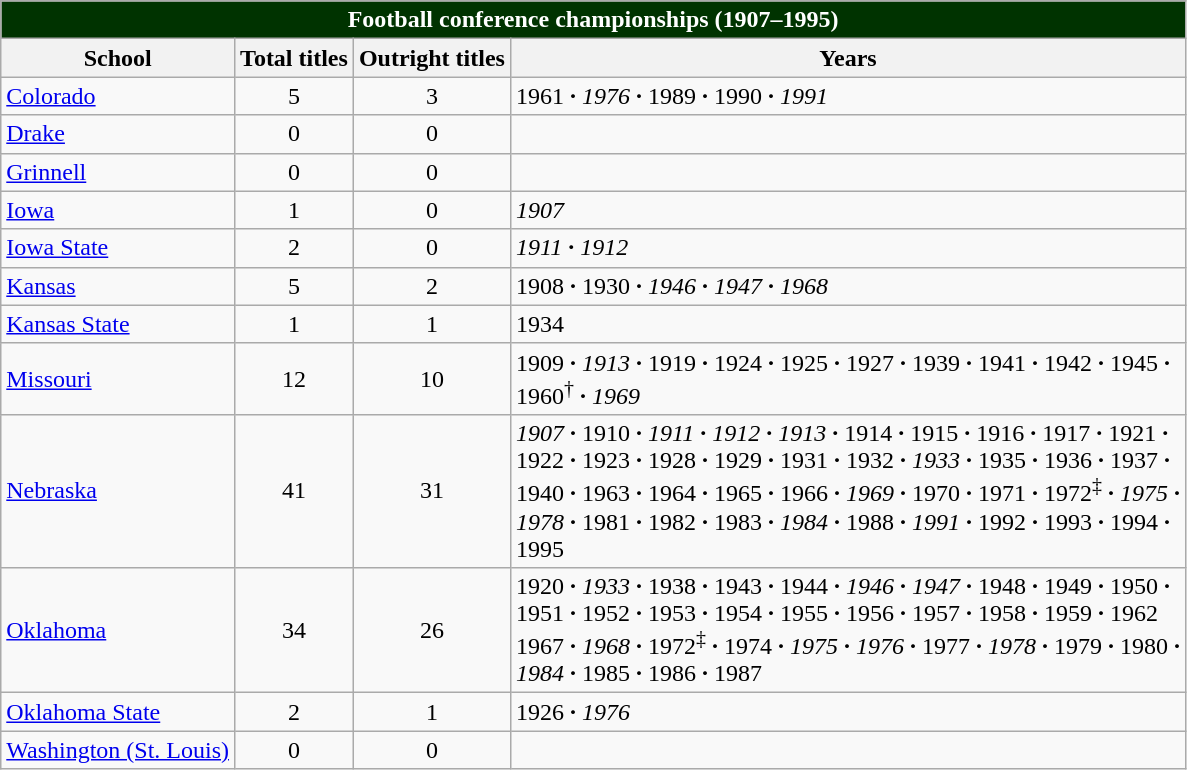<table class="wikitable">
<tr>
<th colspan="4" style= background:#003300;color:white;>Football conference championships (1907–1995)</th>
</tr>
<tr>
<th>School</th>
<th>Total titles</th>
<th>Outright titles</th>
<th>Years</th>
</tr>
<tr>
<td><a href='#'>Colorado</a></td>
<td style="text-align:center;">5</td>
<td style="text-align:center;">3</td>
<td>1961 <strong>·</strong> <em>1976</em> <strong>·</strong> 1989 <strong>·</strong> 1990 <strong>·</strong> <em>1991</em></td>
</tr>
<tr>
<td><a href='#'>Drake</a></td>
<td style="text-align:center;">0</td>
<td style="text-align:center;">0</td>
<td></td>
</tr>
<tr>
<td><a href='#'>Grinnell</a></td>
<td style="text-align:center;">0</td>
<td style="text-align:center;">0</td>
<td></td>
</tr>
<tr>
<td><a href='#'>Iowa</a></td>
<td style="text-align:center;">1</td>
<td style="text-align:center;">0</td>
<td><em>1907</em></td>
</tr>
<tr>
<td><a href='#'>Iowa State</a></td>
<td style="text-align:center;">2</td>
<td style="text-align:center;">0</td>
<td><em>1911</em> <strong>·</strong> <em>1912</em></td>
</tr>
<tr>
<td><a href='#'>Kansas</a></td>
<td style="text-align:center;">5</td>
<td style="text-align:center;">2</td>
<td>1908 <strong>·</strong> 1930 <strong>·</strong> <em>1946</em> <strong>·</strong> <em>1947</em> <strong>·</strong> <em>1968</em></td>
</tr>
<tr>
<td><a href='#'>Kansas State</a></td>
<td style="text-align:center;">1</td>
<td style="text-align:center;">1</td>
<td>1934</td>
</tr>
<tr>
<td><a href='#'>Missouri</a></td>
<td style="text-align:center;">12</td>
<td style="text-align:center;">10</td>
<td>1909 <strong>·</strong> <em>1913</em> <strong>·</strong> 1919 <strong>·</strong> 1924 <strong>·</strong> 1925 <strong>·</strong> 1927 <strong>·</strong> 1939 <strong>·</strong> 1941 <strong>·</strong> 1942 <strong>·</strong> 1945 <strong>·</strong><br>1960<sup>†</sup> <strong>·</strong> <em>1969</em></td>
</tr>
<tr>
<td><a href='#'>Nebraska</a></td>
<td style="text-align:center;">41</td>
<td style="text-align:center;">31</td>
<td><em>1907</em> <strong>·</strong> 1910 <strong>·</strong> <em>1911</em> <strong>·</strong> <em>1912</em> <strong>·</strong> <em>1913</em> <strong>·</strong> 1914 <strong>·</strong> 1915 <strong>·</strong> 1916 <strong>·</strong> 1917 <strong>·</strong> 1921 <strong>·</strong><br>1922 <strong>·</strong> 1923 <strong>·</strong> 1928 <strong>·</strong> 1929 <strong>·</strong> 1931 <strong>·</strong> 1932 <strong>·</strong> <em>1933</em> <strong>·</strong> 1935 <strong>·</strong> 1936 <strong>·</strong> 1937 <strong>·</strong><br>1940 <strong>·</strong> 1963 <strong>·</strong> 1964 <strong>·</strong> 1965 <strong>·</strong> 1966 <strong>·</strong> <em>1969</em> <strong>·</strong> 1970 <strong>·</strong> 1971 <strong>·</strong> 1972<sup>‡</sup> <strong>·</strong> <em>1975</em> <strong>·</strong><br><em>1978</em> <strong>·</strong> 1981 <strong>·</strong> 1982 <strong>·</strong> 1983 <strong>·</strong> <em>1984</em> <strong>·</strong> 1988 <strong>·</strong> <em>1991</em> <strong>·</strong> 1992 <strong>·</strong> 1993 <strong>·</strong> 1994 <strong>·</strong><br>1995</td>
</tr>
<tr>
<td><a href='#'>Oklahoma</a></td>
<td style="text-align:center;">34</td>
<td style="text-align:center;">26</td>
<td>1920 <strong>·</strong> <em>1933</em> <strong>·</strong> 1938 <strong>·</strong> 1943 <strong>·</strong> 1944 <strong>·</strong> <em>1946</em> <strong>·</strong> <em>1947</em> <strong>·</strong> 1948 <strong>·</strong> 1949 <strong>·</strong> 1950 <strong>·</strong> <br>1951 <strong>·</strong> 1952 <strong>·</strong> 1953 <strong>·</strong> 1954 <strong>·</strong> 1955 <strong>·</strong> 1956 <strong>·</strong> 1957 <strong>·</strong> 1958 <strong>·</strong> 1959 <strong>·</strong> 1962 <strong><br></strong> 1967 <strong>·</strong> <em>1968</em> <strong>·</strong> 1972<sup>‡</sup> <strong>·</strong> 1974 <strong>·</strong> <em>1975</em> <strong>·</strong> <em>1976</em> <strong>·</strong> 1977 <strong>·</strong> <em>1978</em> <strong>·</strong> 1979 <strong>·</strong> 1980 <strong>·</strong> <br><em>1984</em> <strong>·</strong> 1985 <strong>·</strong> 1986 <strong>·</strong> 1987</td>
</tr>
<tr>
<td><a href='#'>Oklahoma State</a></td>
<td style="text-align:center;">2</td>
<td style="text-align:center;">1</td>
<td>1926 <strong>·</strong> <em>1976</em></td>
</tr>
<tr>
<td><a href='#'>Washington (St. Louis)</a></td>
<td style="text-align:center;">0</td>
<td style="text-align:center;">0</td>
<td></td>
</tr>
</table>
